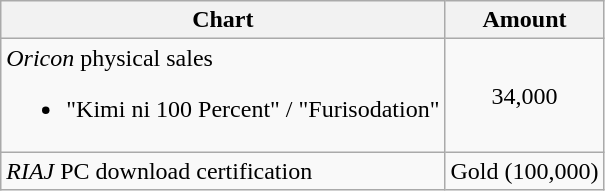<table class="wikitable">
<tr>
<th>Chart</th>
<th>Amount</th>
</tr>
<tr>
<td><em>Oricon</em> physical sales<br><ul><li>"Kimi ni 100 Percent" / "Furisodation"</li></ul></td>
<td align="center">34,000</td>
</tr>
<tr>
<td><em>RIAJ</em> PC download certification</td>
<td align="center">Gold (100,000)</td>
</tr>
</table>
